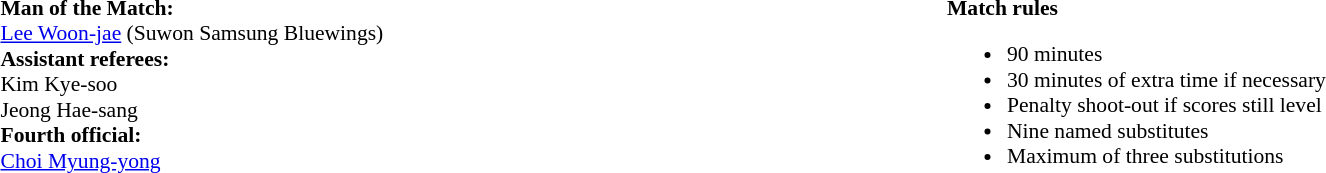<table width=100% style="font-size: 90%">
<tr>
<td width=50% valign=top><br><strong>Man of the Match:</strong><br>
<a href='#'>Lee Woon-jae</a> (Suwon Samsung Bluewings)<br><strong>Assistant referees:</strong><br>
Kim Kye-soo<br>
Jeong Hae-sang<br>
<strong>Fourth official:</strong><br>
<a href='#'>Choi Myung-yong</a></td>
<td width=50% valign=top><br><strong>Match rules</strong><ul><li>90 minutes</li><li>30 minutes of extra time if necessary</li><li>Penalty shoot-out if scores still level</li><li>Nine named substitutes</li><li>Maximum of three substitutions</li></ul></td>
</tr>
</table>
